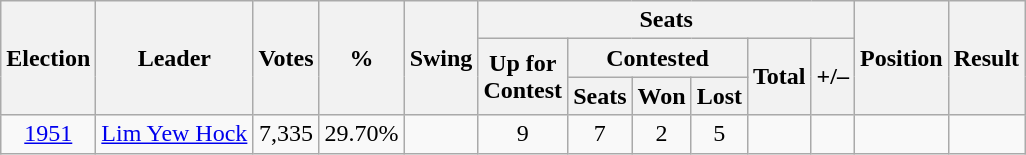<table class=wikitable style="text-align: center;">
<tr>
<th rowspan=3>Election</th>
<th rowspan=3>Leader</th>
<th rowspan=3>Votes</th>
<th rowspan=3>%</th>
<th rowspan=3>Swing</th>
<th colspan=6>Seats</th>
<th rowspan=3>Position</th>
<th rowspan=3>Result</th>
</tr>
<tr>
<th rowspan=2>Up for<br>Contest</th>
<th colspan=3>Contested</th>
<th rowspan=2>Total</th>
<th rowspan=2>+/–</th>
</tr>
<tr>
<th>Seats</th>
<th>Won</th>
<th>Lost</th>
</tr>
<tr>
<td><a href='#'>1951</a></td>
<td><a href='#'>Lim Yew Hock</a></td>
<td>7,335</td>
<td>29.70%</td>
<td></td>
<td>9</td>
<td>7</td>
<td>2</td>
<td>5</td>
<td></td>
<td></td>
<td></td>
<td></td>
</tr>
</table>
